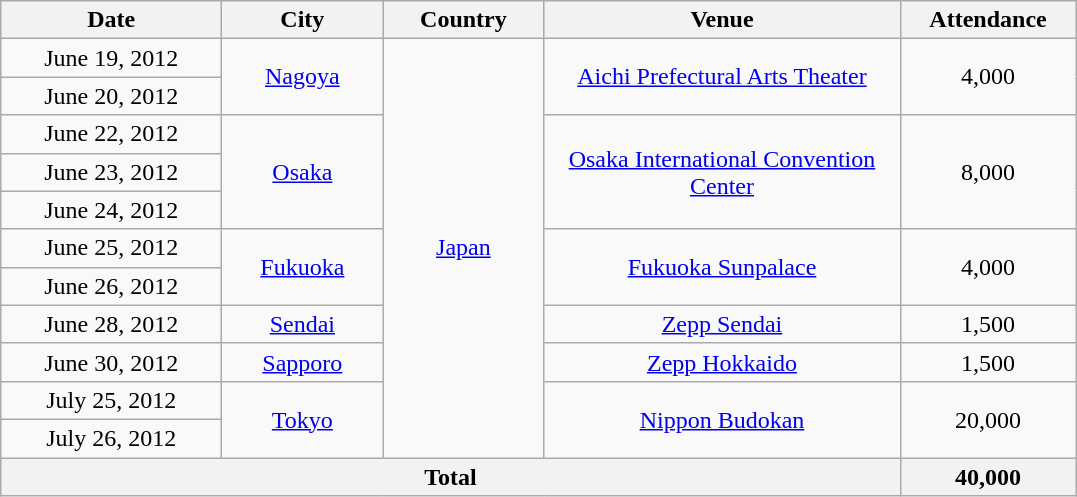<table class="wikitable" style="text-align:center;">
<tr>
<th width="140">Date</th>
<th width="100">City</th>
<th width="100">Country</th>
<th width="230">Venue</th>
<th width="110">Attendance</th>
</tr>
<tr>
<td>June 19, 2012</td>
<td rowspan="2"><a href='#'>Nagoya</a></td>
<td rowspan="11"><a href='#'>Japan</a></td>
<td rowspan="2"><a href='#'>Aichi Prefectural Arts Theater</a></td>
<td rowspan="2">4,000</td>
</tr>
<tr>
<td>June 20, 2012</td>
</tr>
<tr>
<td>June 22, 2012</td>
<td rowspan="3"><a href='#'>Osaka</a></td>
<td rowspan="3"><a href='#'>Osaka International Convention Center</a></td>
<td rowspan="3">8,000</td>
</tr>
<tr>
<td>June 23, 2012</td>
</tr>
<tr>
<td>June 24, 2012</td>
</tr>
<tr>
<td>June 25, 2012</td>
<td rowspan="2"><a href='#'>Fukuoka</a></td>
<td rowspan="2"><a href='#'>Fukuoka Sunpalace</a></td>
<td rowspan="2">4,000</td>
</tr>
<tr>
<td>June 26, 2012</td>
</tr>
<tr>
<td>June 28, 2012</td>
<td rowspan="1"><a href='#'>Sendai</a></td>
<td rowspan="1"><a href='#'>Zepp Sendai</a></td>
<td>1,500</td>
</tr>
<tr>
<td>June 30, 2012</td>
<td rowspan="1"><a href='#'>Sapporo</a></td>
<td rowspan="1"><a href='#'>Zepp Hokkaido</a></td>
<td>1,500</td>
</tr>
<tr>
<td>July 25, 2012</td>
<td rowspan="2"><a href='#'>Tokyo</a></td>
<td rowspan="2"><a href='#'>Nippon Budokan</a></td>
<td rowspan="2">20,000</td>
</tr>
<tr>
<td>July 26, 2012</td>
</tr>
<tr>
<th colspan="4">Total</th>
<th>40,000</th>
</tr>
</table>
